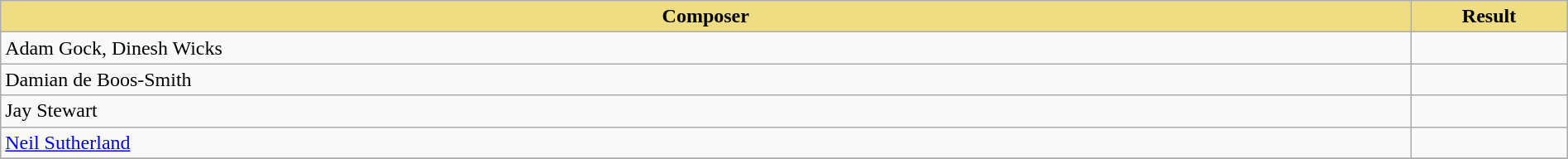<table class="wikitable" width=100%>
<tr>
<th style="width:90%;background:#EEDD82;">Composer</th>
<th style="width:10%;background:#EEDD82;">Result<br></th>
</tr>
<tr>
<td>Adam Gock, Dinesh Wicks</td>
<td></td>
</tr>
<tr>
<td>Damian de Boos-Smith</td>
<td></td>
</tr>
<tr>
<td>Jay Stewart</td>
<td></td>
</tr>
<tr>
<td><a href='#'>Neil Sutherland</a></td>
<td></td>
</tr>
<tr>
</tr>
</table>
